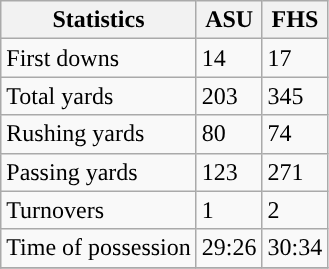<table class="wikitable" style="float: left;">
<tr>
<th>Statistics</th>
<th>ASU</th>
<th>FHS</th>
</tr>
<tr>
<td>First downs</td>
<td>14</td>
<td>17</td>
</tr>
<tr>
<td>Total yards</td>
<td>203</td>
<td>345</td>
</tr>
<tr>
<td>Rushing yards</td>
<td>80</td>
<td>74</td>
</tr>
<tr>
<td>Passing yards</td>
<td>123</td>
<td>271</td>
</tr>
<tr>
<td>Turnovers</td>
<td>1</td>
<td>2</td>
</tr>
<tr>
<td>Time of possession</td>
<td>29:26</td>
<td>30:34</td>
</tr>
<tr>
</tr>
</table>
